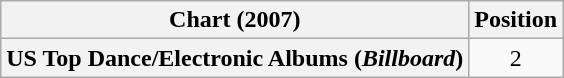<table class="wikitable plainrowheaders" style="text-align:center">
<tr>
<th scope="col">Chart (2007)</th>
<th scope="col">Position</th>
</tr>
<tr>
<th scope="row">US Top Dance/Electronic Albums (<em>Billboard</em>)</th>
<td>2</td>
</tr>
</table>
